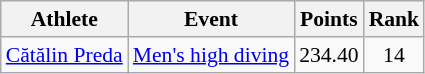<table class=wikitable style="font-size:90%;">
<tr>
<th>Athlete</th>
<th>Event</th>
<th>Points</th>
<th>Rank</th>
</tr>
<tr align=center>
<td align=left><a href='#'>Cătălin Preda</a></td>
<td align=left><a href='#'>Men's high diving</a></td>
<td>234.40</td>
<td>14</td>
</tr>
</table>
